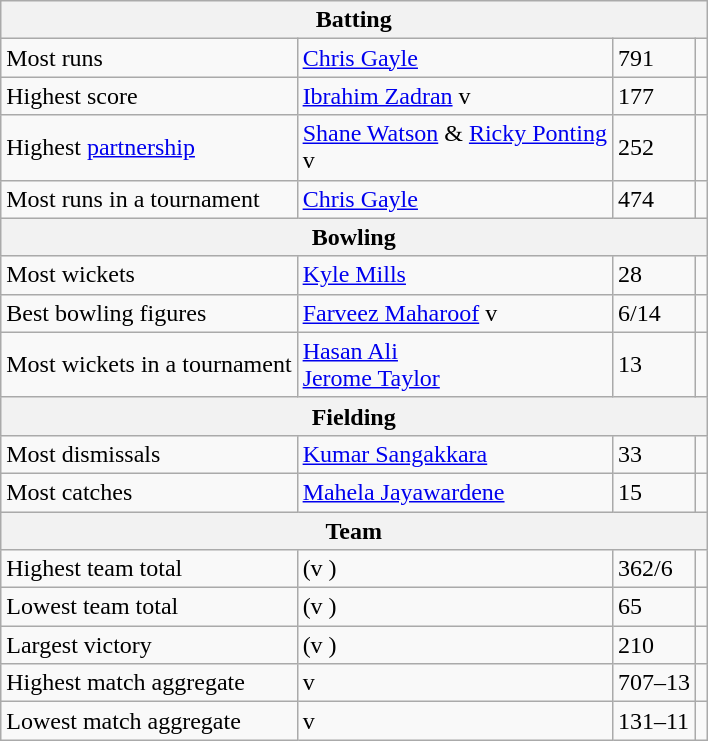<table class="wikitable">
<tr>
<th colspan="4">Batting</th>
</tr>
<tr>
<td>Most runs</td>
<td> <a href='#'>Chris Gayle</a></td>
<td>791 </td>
<td></td>
</tr>
<tr>
<td>Highest score</td>
<td> <a href='#'>Ibrahim Zadran</a> v </td>
<td>177 </td>
<td></td>
</tr>
<tr>
<td>Highest <a href='#'>partnership</a></td>
<td> <a href='#'>Shane Watson</a> & <a href='#'>Ricky Ponting</a> <br>  v </td>
<td>252 </td>
<td></td>
</tr>
<tr>
<td>Most runs in a tournament</td>
<td> <a href='#'>Chris Gayle</a></td>
<td>474 </td>
<td></td>
</tr>
<tr>
<th colspan="4">Bowling</th>
</tr>
<tr>
<td>Most wickets</td>
<td> <a href='#'>Kyle Mills</a></td>
<td>28 </td>
<td></td>
</tr>
<tr>
<td>Best bowling figures</td>
<td> <a href='#'>Farveez Maharoof</a> v </td>
<td>6/14 </td>
<td></td>
</tr>
<tr>
<td>Most wickets in a tournament</td>
<td> <a href='#'>Hasan Ali</a>  <br>  <a href='#'>Jerome Taylor</a> </td>
<td>13</td>
<td></td>
</tr>
<tr>
<th colspan="4">Fielding</th>
</tr>
<tr>
<td>Most dismissals </td>
<td> <a href='#'>Kumar Sangakkara</a></td>
<td>33 </td>
<td></td>
</tr>
<tr>
<td>Most catches </td>
<td> <a href='#'>Mahela Jayawardene</a></td>
<td>15 </td>
<td></td>
</tr>
<tr>
<th colspan="4">Team</th>
</tr>
<tr>
<td>Highest team total</td>
<td> (v )</td>
<td>362/6 </td>
<td></td>
</tr>
<tr>
<td>Lowest team total</td>
<td> (v )</td>
<td>65 </td>
<td></td>
</tr>
<tr>
<td>Largest victory </td>
<td> (v )</td>
<td>210 </td>
<td></td>
</tr>
<tr>
<td>Highest match aggregate</td>
<td> v </td>
<td>707–13 </td>
<td></td>
</tr>
<tr>
<td>Lowest match aggregate</td>
<td> v </td>
<td>131–11 </td>
<td></td>
</tr>
</table>
